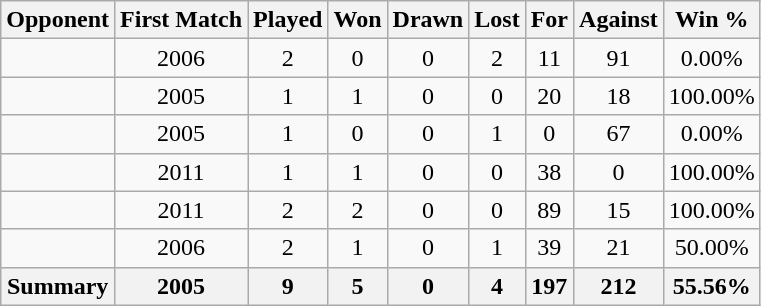<table class="wikitable sortable" style="text-align:center;">
<tr>
<th>Opponent</th>
<th>First Match</th>
<th>Played</th>
<th>Won</th>
<th>Drawn</th>
<th>Lost</th>
<th>For</th>
<th>Against</th>
<th>Win %</th>
</tr>
<tr>
<td style="text-align: left;"></td>
<td>2006</td>
<td>2</td>
<td>0</td>
<td>0</td>
<td>2</td>
<td>11</td>
<td>91</td>
<td>0.00%</td>
</tr>
<tr>
<td style="text-align: left;"></td>
<td>2005</td>
<td>1</td>
<td>1</td>
<td>0</td>
<td>0</td>
<td>20</td>
<td>18</td>
<td>100.00%</td>
</tr>
<tr>
<td style="text-align: left;"></td>
<td>2005</td>
<td>1</td>
<td>0</td>
<td>0</td>
<td>1</td>
<td>0</td>
<td>67</td>
<td>0.00%</td>
</tr>
<tr>
<td style="text-align: left;"></td>
<td>2011</td>
<td>1</td>
<td>1</td>
<td>0</td>
<td>0</td>
<td>38</td>
<td>0</td>
<td>100.00%</td>
</tr>
<tr>
<td style="text-align: left;"></td>
<td>2011</td>
<td>2</td>
<td>2</td>
<td>0</td>
<td>0</td>
<td>89</td>
<td>15</td>
<td>100.00%</td>
</tr>
<tr>
<td style="text-align: left;"></td>
<td>2006</td>
<td>2</td>
<td>1</td>
<td>0</td>
<td>1</td>
<td>39</td>
<td>21</td>
<td>50.00%</td>
</tr>
<tr>
<th>Summary</th>
<th>2005</th>
<th>9</th>
<th>5</th>
<th>0</th>
<th>4</th>
<th>197</th>
<th>212</th>
<th>55.56%</th>
</tr>
</table>
